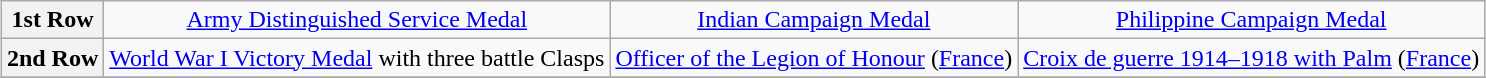<table class="wikitable" style="margin:1em auto; text-align:center;">
<tr>
<th>1st Row</th>
<td colspan="4"><a href='#'>Army Distinguished Service Medal</a></td>
<td colspan="4"><a href='#'>Indian Campaign Medal</a></td>
<td colspan="4"><a href='#'>Philippine Campaign Medal</a></td>
</tr>
<tr>
<th>2nd Row</th>
<td colspan="4"><a href='#'>World War I Victory Medal</a> with three battle Clasps</td>
<td colspan="4"><a href='#'>Officer of the Legion of Honour</a> (<a href='#'>France</a>)</td>
<td colspan="4"><a href='#'>Croix de guerre 1914–1918 with Palm</a> (<a href='#'>France</a>)</td>
</tr>
<tr>
</tr>
</table>
